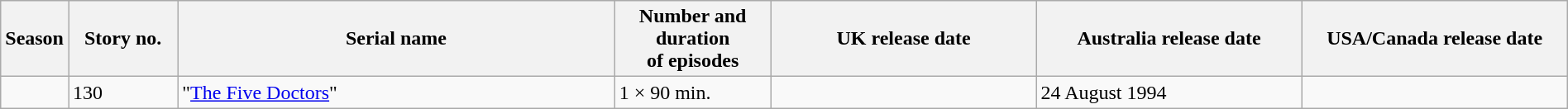<table class="wikitable sortable" style="width:100%;">
<tr>
<th style="width:4%;">Season</th>
<th style="width:7%;">Story no.</th>
<th style="width:28%;">Serial name</th>
<th style="width:10%;">Number and duration<br>of episodes</th>
<th style="width:17%;">UK release date</th>
<th style="width:17%;">Australia  release date</th>
<th style="width:17%;">USA/Canada release date</th>
</tr>
<tr>
<td rowspan="1"></td>
<td>130</td>
<td>"<a href='#'>The Five Doctors</a>"</td>
<td>1 × 90 min.</td>
<td></td>
<td data-sort-value="1994-08">24 August 1994</td>
<td></td>
</tr>
</table>
